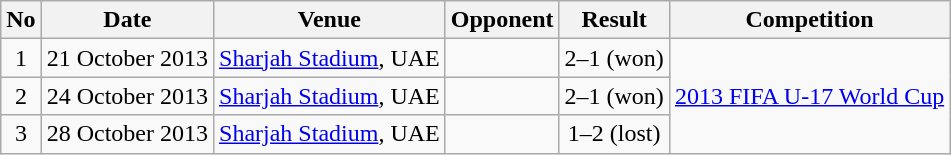<table class="wikitable">
<tr>
<th>No</th>
<th>Date</th>
<th>Venue</th>
<th>Opponent</th>
<th>Result</th>
<th>Competition</th>
</tr>
<tr>
<td align=center>1</td>
<td>21 October 2013</td>
<td><a href='#'>Sharjah Stadium</a>, UAE</td>
<td></td>
<td align=center>2–1 (won)</td>
<td rowspan="3"><a href='#'>2013 FIFA U-17 World Cup</a></td>
</tr>
<tr>
<td align=center>2</td>
<td>24 October 2013</td>
<td><a href='#'>Sharjah Stadium</a>, UAE</td>
<td></td>
<td align=center>2–1 (won)</td>
</tr>
<tr>
<td align=center>3</td>
<td>28 October 2013</td>
<td><a href='#'>Sharjah Stadium</a>, UAE</td>
<td></td>
<td align=center>1–2 (lost)</td>
</tr>
</table>
